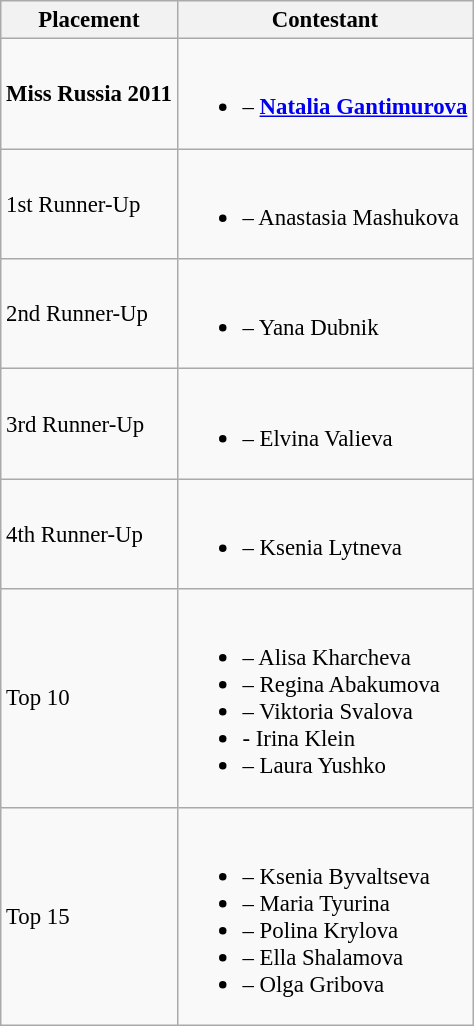<table class="wikitable sortable" style="font-size: 95%;">
<tr>
<th>Placement</th>
<th>Contestant</th>
</tr>
<tr>
<td><strong>Miss Russia 2011</strong></td>
<td><br><ul><li><strong></strong> – <strong><a href='#'>Natalia Gantimurova</a></strong></li></ul></td>
</tr>
<tr>
<td>1st Runner-Up</td>
<td><br><ul><li> – Anastasia Mashukova</li></ul></td>
</tr>
<tr>
<td>2nd Runner-Up</td>
<td><br><ul><li> – Yana Dubnik</li></ul></td>
</tr>
<tr>
<td>3rd Runner-Up</td>
<td><br><ul><li> – Elvina Valieva</li></ul></td>
</tr>
<tr>
<td>4th Runner-Up</td>
<td><br><ul><li> – Ksenia Lytneva</li></ul></td>
</tr>
<tr>
<td>Top 10</td>
<td><br><ul><li> – Alisa Kharcheva</li><li> – Regina Abakumova</li><li> – Viktoria Svalova</li><li> - Irina Klein</li><li> – Laura Yushko</li></ul></td>
</tr>
<tr>
<td>Top 15</td>
<td><br><ul><li> – Ksenia Byvaltseva</li><li> – Maria Tyurina</li><li> – Polina Krylova</li><li> – Ella Shalamova</li><li> – Olga Gribova</li></ul></td>
</tr>
</table>
